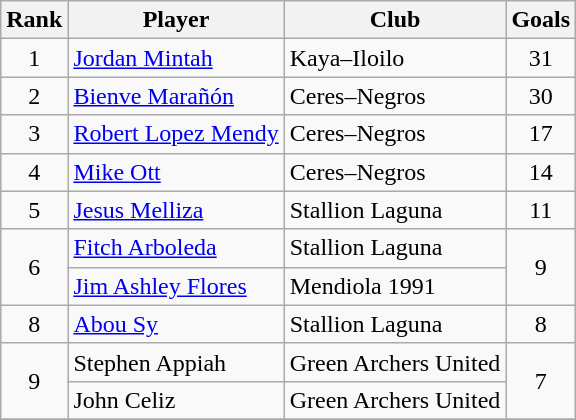<table class="wikitable">
<tr>
<th>Rank</th>
<th>Player</th>
<th>Club</th>
<th>Goals</th>
</tr>
<tr>
<td rowspan="1" style="text-align: center;">1</td>
<td> <a href='#'>Jordan Mintah</a></td>
<td>Kaya–Iloilo</td>
<td rowspan="1" style="text-align: center;">31</td>
</tr>
<tr>
<td rowspan="1" style="text-align: center;">2</td>
<td> <a href='#'>Bienve Marañón</a></td>
<td>Ceres–Negros</td>
<td rowspan="1" style="text-align: center;">30</td>
</tr>
<tr>
<td rowspan="1" style="text-align: center;">3</td>
<td> <a href='#'>Robert Lopez Mendy</a></td>
<td>Ceres–Negros</td>
<td rowspan="1" style="text-align: center;">17</td>
</tr>
<tr>
<td rowspan="1" style="text-align: center;">4</td>
<td> <a href='#'>Mike Ott</a></td>
<td>Ceres–Negros</td>
<td rowspan="1" style="text-align: center;">14</td>
</tr>
<tr>
<td rowspan="1" style="text-align: center;">5</td>
<td> <a href='#'>Jesus Melliza</a></td>
<td>Stallion Laguna</td>
<td rowspan="1" style="text-align: center;">11</td>
</tr>
<tr>
<td rowspan="2" style="text-align: center;">6</td>
<td> <a href='#'>Fitch Arboleda</a></td>
<td>Stallion Laguna</td>
<td rowspan="2" style="text-align: center;">9</td>
</tr>
<tr>
<td> <a href='#'>Jim Ashley Flores</a></td>
<td>Mendiola 1991</td>
</tr>
<tr>
<td rowspan="1" style="text-align: center;">8</td>
<td> <a href='#'>Abou Sy</a></td>
<td>Stallion Laguna</td>
<td rowspan="1" style="text-align: center;">8</td>
</tr>
<tr>
<td rowspan="2" style="text-align: center;">9</td>
<td> Stephen Appiah</td>
<td>Green Archers United</td>
<td rowspan="2" style="text-align: center;">7</td>
</tr>
<tr>
<td> John Celiz</td>
<td>Green Archers United</td>
</tr>
<tr>
</tr>
</table>
